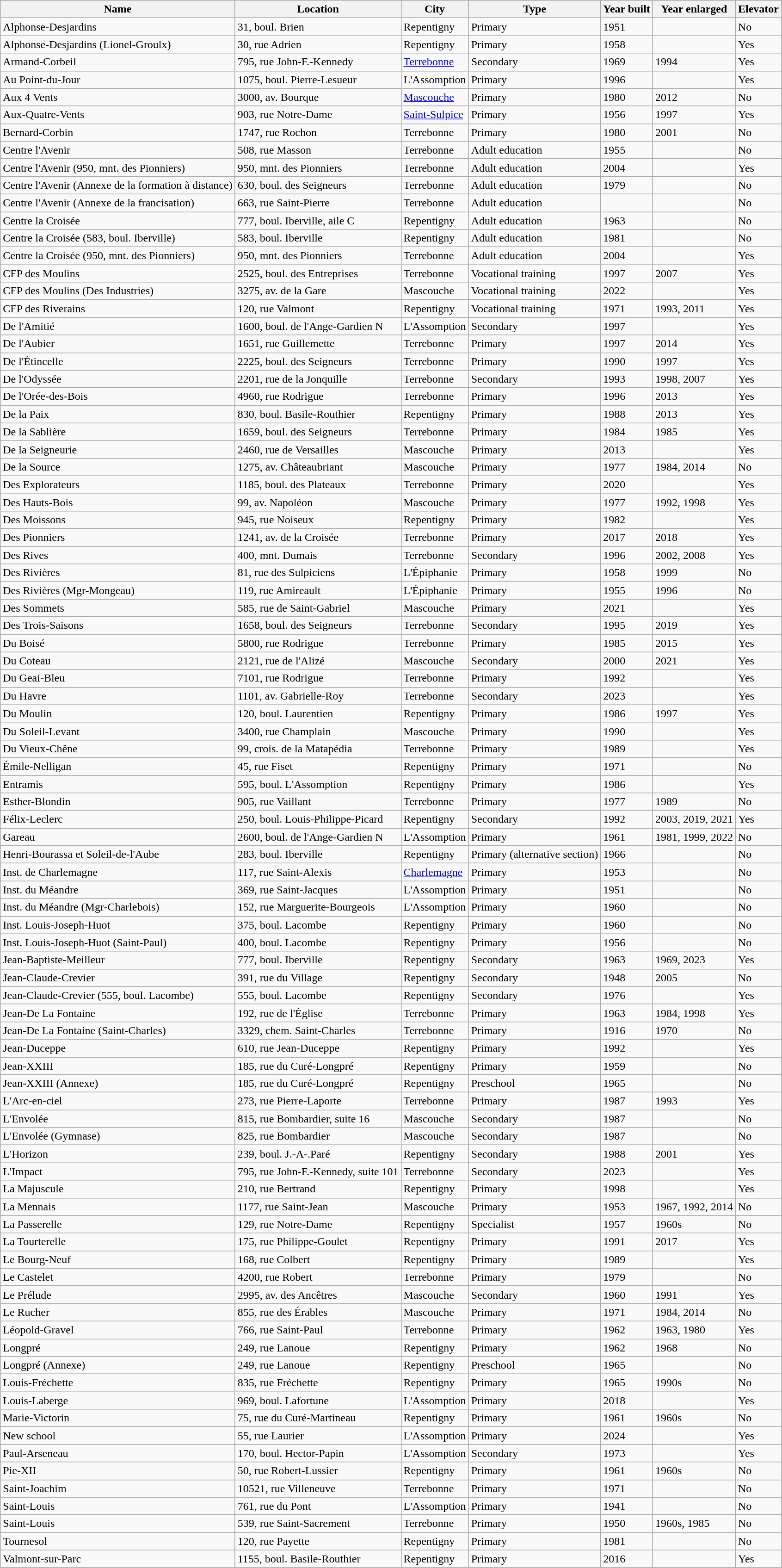<table class="wikitable sortable">
<tr>
<th>Name</th>
<th>Location</th>
<th>City</th>
<th>Type</th>
<th>Year built</th>
<th>Year enlarged</th>
<th>Elevator</th>
</tr>
<tr>
<td>Alphonse-Desjardins</td>
<td>31, boul. Brien</td>
<td>Repentigny</td>
<td>Primary</td>
<td>1951</td>
<td></td>
<td>No</td>
</tr>
<tr>
<td>Alphonse-Desjardins (Lionel-Groulx)</td>
<td>30, rue Adrien</td>
<td>Repentigny</td>
<td>Primary</td>
<td>1958</td>
<td></td>
<td>Yes</td>
</tr>
<tr>
<td>Armand-Corbeil</td>
<td>795, rue John-F.-Kennedy</td>
<td><a href='#'>Terrebonne</a></td>
<td>Secondary</td>
<td>1969</td>
<td>1994</td>
<td>Yes</td>
</tr>
<tr>
<td>Au Point-du-Jour</td>
<td>1075, boul. Pierre-Lesueur</td>
<td>L'Assomption</td>
<td>Primary</td>
<td>1996</td>
<td></td>
<td>Yes</td>
</tr>
<tr>
<td>Aux 4 Vents</td>
<td>3000, av. Bourque</td>
<td><a href='#'>Mascouche</a></td>
<td>Primary</td>
<td>1980</td>
<td>2012</td>
<td>No</td>
</tr>
<tr>
<td>Aux-Quatre-Vents</td>
<td>903, rue Notre-Dame</td>
<td><a href='#'>Saint-Sulpice</a></td>
<td>Primary</td>
<td>1956</td>
<td>1997</td>
<td>Yes</td>
</tr>
<tr>
<td>Bernard-Corbin</td>
<td>1747, rue Rochon</td>
<td>Terrebonne</td>
<td>Primary</td>
<td>1980</td>
<td>2001</td>
<td>No</td>
</tr>
<tr>
<td>Centre l'Avenir</td>
<td>508, rue Masson</td>
<td>Terrebonne</td>
<td>Adult education</td>
<td>1955</td>
<td></td>
<td>No</td>
</tr>
<tr>
<td>Centre l'Avenir (950, mnt. des Pionniers)</td>
<td>950, mnt. des Pionniers</td>
<td>Terrebonne</td>
<td>Adult education</td>
<td>2004</td>
<td></td>
<td>Yes</td>
</tr>
<tr>
<td>Centre l'Avenir (Annexe de la formation à distance)</td>
<td>630, boul. des Seigneurs</td>
<td>Terrebonne</td>
<td>Adult education</td>
<td>1979</td>
<td></td>
<td>No</td>
</tr>
<tr>
<td>Centre l'Avenir (Annexe de la francisation)</td>
<td>663, rue Saint-Pierre</td>
<td>Terrebonne</td>
<td>Adult education</td>
<td></td>
<td></td>
<td>No</td>
</tr>
<tr>
<td>Centre la Croisée</td>
<td>777, boul. Iberville, aile C</td>
<td>Repentigny</td>
<td>Adult education</td>
<td>1963</td>
<td></td>
<td>No</td>
</tr>
<tr>
<td>Centre la Croisée (583, boul. Iberville)</td>
<td>583, boul. Iberville</td>
<td>Repentigny</td>
<td>Adult education</td>
<td>1981</td>
<td></td>
<td>No</td>
</tr>
<tr>
<td>Centre la Croisée (950, mnt. des Pionniers)</td>
<td>950, mnt. des Pionniers</td>
<td>Terrebonne</td>
<td>Adult education</td>
<td>2004</td>
<td></td>
<td>Yes</td>
</tr>
<tr>
<td>CFP des Moulins</td>
<td>2525, boul. des Entreprises</td>
<td>Terrebonne</td>
<td>Vocational training</td>
<td>1997</td>
<td>2007</td>
<td>Yes</td>
</tr>
<tr>
<td>CFP des Moulins (Des Industries)</td>
<td>3275, av. de la Gare</td>
<td>Mascouche</td>
<td>Vocational training</td>
<td>2022</td>
<td></td>
<td>Yes</td>
</tr>
<tr>
<td>CFP des Riverains</td>
<td>120, rue Valmont</td>
<td>Repentigny</td>
<td>Vocational training</td>
<td>1971</td>
<td>1993, 2011</td>
<td>Yes</td>
</tr>
<tr>
<td>De l'Amitié</td>
<td>1600, boul. de l'Ange-Gardien N</td>
<td>L'Assomption</td>
<td>Secondary</td>
<td>1997</td>
<td></td>
<td>Yes</td>
</tr>
<tr>
<td>De l'Aubier</td>
<td>1651, rue Guillemette</td>
<td>Terrebonne</td>
<td>Primary</td>
<td>1997</td>
<td>2014</td>
<td>Yes</td>
</tr>
<tr>
<td>De l'Étincelle</td>
<td>2225, boul. des Seigneurs</td>
<td>Terrebonne</td>
<td>Primary</td>
<td>1990</td>
<td>1997</td>
<td>Yes</td>
</tr>
<tr>
<td>De l'Odyssée</td>
<td>2201, rue de la Jonquille</td>
<td>Terrebonne</td>
<td>Secondary</td>
<td>1993</td>
<td>1998, 2007</td>
<td>Yes</td>
</tr>
<tr>
<td>De l'Orée-des-Bois</td>
<td>4960, rue Rodrigue</td>
<td>Terrebonne</td>
<td>Primary</td>
<td>1996</td>
<td>2013</td>
<td>Yes</td>
</tr>
<tr>
<td>De la Paix</td>
<td>830, boul. Basile-Routhier</td>
<td>Repentigny</td>
<td>Primary</td>
<td>1988</td>
<td>2013</td>
<td>Yes</td>
</tr>
<tr>
<td>De la Sablière</td>
<td>1659, boul. des Seigneurs</td>
<td>Terrebonne</td>
<td>Primary</td>
<td>1984</td>
<td>1985</td>
<td>Yes</td>
</tr>
<tr>
<td>De la Seigneurie</td>
<td>2460, rue de Versailles</td>
<td>Mascouche</td>
<td>Primary</td>
<td>2013</td>
<td></td>
<td>Yes</td>
</tr>
<tr>
<td>De la Source</td>
<td>1275, av. Châteaubriant</td>
<td>Mascouche</td>
<td>Primary</td>
<td>1977</td>
<td>1984, 2014</td>
<td>No</td>
</tr>
<tr>
<td>Des Explorateurs</td>
<td>1185, boul. des Plateaux</td>
<td>Terrebonne</td>
<td>Primary</td>
<td>2020</td>
<td></td>
<td>Yes</td>
</tr>
<tr>
<td>Des Hauts-Bois</td>
<td>99, av. Napoléon</td>
<td>Mascouche</td>
<td>Primary</td>
<td>1977</td>
<td>1992, 1998</td>
<td>Yes</td>
</tr>
<tr>
<td>Des Moissons</td>
<td>945, rue Noiseux</td>
<td>Repentigny</td>
<td>Primary</td>
<td>1982</td>
<td></td>
<td>Yes</td>
</tr>
<tr>
<td>Des Pionniers</td>
<td>1241, av. de la Croisée</td>
<td>Terrebonne</td>
<td>Primary</td>
<td>2017</td>
<td>2018</td>
<td>Yes</td>
</tr>
<tr>
<td>Des Rives</td>
<td>400, mnt. Dumais</td>
<td>Terrebonne</td>
<td>Secondary</td>
<td>1996</td>
<td>2002, 2008</td>
<td>Yes</td>
</tr>
<tr>
<td>Des Rivières</td>
<td>81, rue des Sulpiciens</td>
<td>L'Épiphanie</td>
<td>Primary</td>
<td>1958</td>
<td>1999</td>
<td>No</td>
</tr>
<tr>
<td>Des Rivières (Mgr-Mongeau)</td>
<td>119, rue Amireault</td>
<td>L'Épiphanie</td>
<td>Primary</td>
<td>1955</td>
<td>1996</td>
<td>No</td>
</tr>
<tr>
<td>Des Sommets</td>
<td>585, rue de Saint-Gabriel</td>
<td>Mascouche</td>
<td>Primary</td>
<td>2021</td>
<td></td>
<td>Yes</td>
</tr>
<tr>
<td>Des Trois-Saisons</td>
<td>1658, boul. des Seigneurs</td>
<td>Terrebonne</td>
<td>Secondary</td>
<td>1995</td>
<td>2019</td>
<td>Yes</td>
</tr>
<tr>
<td>Du Boisé</td>
<td>5800, rue Rodrigue</td>
<td>Terrebonne</td>
<td>Primary</td>
<td>1985</td>
<td>2015</td>
<td>Yes</td>
</tr>
<tr>
<td>Du Coteau</td>
<td>2121, rue de l'Alizé</td>
<td>Mascouche</td>
<td>Secondary</td>
<td>2000</td>
<td>2021</td>
<td>Yes</td>
</tr>
<tr>
<td>Du Geai-Bleu</td>
<td>7101, rue Rodrigue</td>
<td>Terrebonne</td>
<td>Primary</td>
<td>1992</td>
<td></td>
<td>Yes</td>
</tr>
<tr>
<td>Du Havre</td>
<td>1101, av. Gabrielle-Roy</td>
<td>Terrebonne</td>
<td>Secondary</td>
<td>2023</td>
<td></td>
<td>Yes</td>
</tr>
<tr>
<td>Du Moulin</td>
<td>120, boul. Laurentien</td>
<td>Repentigny</td>
<td>Primary</td>
<td>1986</td>
<td>1997</td>
<td>Yes</td>
</tr>
<tr>
<td>Du Soleil-Levant</td>
<td>3400, rue Champlain</td>
<td>Mascouche</td>
<td>Primary</td>
<td>1990</td>
<td></td>
<td>Yes</td>
</tr>
<tr>
<td>Du Vieux-Chêne</td>
<td>99, crois. de la Matapédia</td>
<td>Terrebonne</td>
<td>Primary</td>
<td>1989</td>
<td></td>
<td>Yes</td>
</tr>
<tr>
<td>Émile-Nelligan</td>
<td>45, rue Fiset</td>
<td>Repentigny</td>
<td>Primary</td>
<td>1971</td>
<td></td>
<td>No</td>
</tr>
<tr>
<td>Entramis</td>
<td>595, boul. L'Assomption</td>
<td>Repentigny</td>
<td>Primary</td>
<td>1986</td>
<td></td>
<td>Yes</td>
</tr>
<tr>
<td>Esther-Blondin</td>
<td>905, rue Vaillant</td>
<td>Terrebonne</td>
<td>Primary</td>
<td>1977</td>
<td>1989</td>
<td>No</td>
</tr>
<tr>
<td>Félix-Leclerc</td>
<td>250, boul. Louis-Philippe-Picard</td>
<td>Repentigny</td>
<td>Secondary</td>
<td>1992</td>
<td>2003, 2019, 2021</td>
<td>Yes</td>
</tr>
<tr>
<td>Gareau</td>
<td>2600, boul. de l'Ange-Gardien N</td>
<td>L'Assomption</td>
<td>Primary</td>
<td>1961</td>
<td>1981, 1999, 2022</td>
<td>No</td>
</tr>
<tr>
<td>Henri-Bourassa et Soleil-de-l'Aube</td>
<td>283, boul. Iberville</td>
<td>Repentigny</td>
<td>Primary (alternative section)</td>
<td>1966</td>
<td></td>
<td>No</td>
</tr>
<tr>
<td>Inst. de Charlemagne</td>
<td>117, rue Saint-Alexis</td>
<td><a href='#'>Charlemagne</a></td>
<td>Primary</td>
<td>1953</td>
<td></td>
<td>No</td>
</tr>
<tr>
<td>Inst. du Méandre</td>
<td>369, rue Saint-Jacques</td>
<td>L'Assomption</td>
<td>Primary</td>
<td>1951</td>
<td></td>
<td>No</td>
</tr>
<tr>
<td>Inst. du Méandre (Mgr-Charlebois)</td>
<td>152, rue Marguerite-Bourgeois</td>
<td>L'Assomption</td>
<td>Primary</td>
<td>1960</td>
<td></td>
<td>No</td>
</tr>
<tr>
<td>Inst. Louis-Joseph-Huot</td>
<td>375, boul. Lacombe</td>
<td>Repentigny</td>
<td>Primary</td>
<td>1960</td>
<td></td>
<td>No</td>
</tr>
<tr>
<td>Inst. Louis-Joseph-Huot (Saint-Paul)</td>
<td>400, boul. Lacombe</td>
<td>Repentigny</td>
<td>Primary</td>
<td>1956</td>
<td></td>
<td>No</td>
</tr>
<tr>
<td>Jean-Baptiste-Meilleur</td>
<td>777, boul. Iberville</td>
<td>Repentigny</td>
<td>Secondary</td>
<td>1963</td>
<td>1969, 2023</td>
<td>Yes</td>
</tr>
<tr>
<td>Jean-Claude-Crevier</td>
<td>391, rue du Village</td>
<td>Repentigny</td>
<td>Secondary</td>
<td>1948</td>
<td>2005</td>
<td>No</td>
</tr>
<tr>
<td>Jean-Claude-Crevier (555, boul. Lacombe)</td>
<td>555, boul. Lacombe</td>
<td>Repentigny</td>
<td>Secondary</td>
<td>1976</td>
<td></td>
<td>Yes</td>
</tr>
<tr>
<td>Jean-De La Fontaine</td>
<td>192, rue de l'Église</td>
<td>Terrebonne</td>
<td>Primary</td>
<td>1963</td>
<td>1984, 1998</td>
<td>Yes</td>
</tr>
<tr>
<td>Jean-De La Fontaine (Saint-Charles)</td>
<td>3329, chem. Saint-Charles</td>
<td>Terrebonne</td>
<td>Primary</td>
<td>1916</td>
<td>1970</td>
<td>No</td>
</tr>
<tr>
<td>Jean-Duceppe</td>
<td>610, rue Jean-Duceppe</td>
<td>Repentigny</td>
<td>Primary</td>
<td>1992</td>
<td></td>
<td>Yes</td>
</tr>
<tr>
<td>Jean-XXIII</td>
<td>185, rue du Curé-Longpré</td>
<td>Repentigny</td>
<td>Primary</td>
<td>1959</td>
<td></td>
<td>No</td>
</tr>
<tr>
<td>Jean-XXIII (Annexe)</td>
<td>185, rue du Curé-Longpré</td>
<td>Repentigny</td>
<td>Preschool</td>
<td>1965</td>
<td></td>
<td>No</td>
</tr>
<tr>
<td>L'Arc-en-ciel</td>
<td>273, rue Pierre-Laporte</td>
<td>Terrebonne</td>
<td>Primary</td>
<td>1987</td>
<td>1993</td>
<td>Yes</td>
</tr>
<tr>
<td>L'Envolée</td>
<td>815, rue Bombardier, suite 16</td>
<td>Mascouche</td>
<td>Secondary</td>
<td>1987</td>
<td></td>
<td>No</td>
</tr>
<tr>
<td>L'Envolée (Gymnase)</td>
<td>825, rue Bombardier</td>
<td>Mascouche</td>
<td>Secondary</td>
<td>1987</td>
<td></td>
<td>No</td>
</tr>
<tr>
<td>L'Horizon</td>
<td>239, boul. J.-A-.Paré</td>
<td>Repentigny</td>
<td>Secondary</td>
<td>1988</td>
<td>2001</td>
<td>Yes</td>
</tr>
<tr>
<td>L'Impact</td>
<td>795, rue John-F.-Kennedy, suite 101</td>
<td>Terrebonne</td>
<td>Secondary</td>
<td>2023</td>
<td></td>
<td>Yes</td>
</tr>
<tr>
<td>La Majuscule</td>
<td>210, rue Bertrand</td>
<td>Repentigny</td>
<td>Primary</td>
<td>1998</td>
<td></td>
<td>Yes</td>
</tr>
<tr>
<td>La Mennais</td>
<td>1177, rue Saint-Jean</td>
<td>Mascouche</td>
<td>Primary</td>
<td>1953</td>
<td>1967, 1992, 2014</td>
<td>No</td>
</tr>
<tr>
<td>La Passerelle</td>
<td>129, rue Notre-Dame</td>
<td>Repentigny</td>
<td>Specialist</td>
<td>1957</td>
<td>1960s</td>
<td>No</td>
</tr>
<tr>
<td>La Tourterelle</td>
<td>175, rue Philippe-Goulet</td>
<td>Repentigny</td>
<td>Primary</td>
<td>1991</td>
<td>2017</td>
<td>Yes</td>
</tr>
<tr>
<td>Le Bourg-Neuf</td>
<td>168, rue Colbert</td>
<td>Repentigny</td>
<td>Primary</td>
<td>1989</td>
<td></td>
<td>Yes</td>
</tr>
<tr>
<td>Le Castelet</td>
<td>4200, rue Robert</td>
<td>Terrebonne</td>
<td>Primary</td>
<td>1979</td>
<td></td>
<td>No</td>
</tr>
<tr>
<td>Le Prélude</td>
<td>2995, av. des Ancêtres</td>
<td>Mascouche</td>
<td>Secondary</td>
<td>1960</td>
<td>1991</td>
<td>Yes</td>
</tr>
<tr>
<td>Le Rucher</td>
<td>855, rue des Érables</td>
<td>Mascouche</td>
<td>Primary</td>
<td>1971</td>
<td>1984, 2014</td>
<td>No</td>
</tr>
<tr>
<td>Léopold-Gravel</td>
<td>766, rue Saint-Paul</td>
<td>Terrebonne</td>
<td>Primary</td>
<td>1962</td>
<td>1963, 1980</td>
<td>Yes</td>
</tr>
<tr>
<td>Longpré</td>
<td>249, rue Lanoue</td>
<td>Repentigny</td>
<td>Primary</td>
<td>1962</td>
<td>1968</td>
<td>No</td>
</tr>
<tr>
<td>Longpré (Annexe)</td>
<td>249, rue Lanoue</td>
<td>Repentigny</td>
<td>Preschool</td>
<td>1965</td>
<td></td>
<td>No</td>
</tr>
<tr>
<td>Louis-Fréchette</td>
<td>835, rue Fréchette</td>
<td>Repentigny</td>
<td>Primary</td>
<td>1965</td>
<td>1990s</td>
<td>No</td>
</tr>
<tr>
<td>Louis-Laberge</td>
<td>969, boul. Lafortune</td>
<td>L'Assomption</td>
<td>Primary</td>
<td>2018</td>
<td></td>
<td>Yes</td>
</tr>
<tr>
<td>Marie-Victorin</td>
<td>75, rue du Curé-Martineau</td>
<td>Repentigny</td>
<td>Primary</td>
<td>1961</td>
<td>1960s</td>
<td>No</td>
</tr>
<tr>
<td>New school</td>
<td>55, rue Laurier</td>
<td>L'Assomption</td>
<td>Primary</td>
<td>2024</td>
<td></td>
<td>Yes</td>
</tr>
<tr>
<td>Paul-Arseneau</td>
<td>170, boul. Hector-Papin</td>
<td>L'Assomption</td>
<td>Secondary</td>
<td>1973</td>
<td></td>
<td>Yes</td>
</tr>
<tr>
<td>Pie-XII</td>
<td>50, rue Robert-Lussier</td>
<td>Repentigny</td>
<td>Primary</td>
<td>1961</td>
<td>1960s</td>
<td>No</td>
</tr>
<tr>
<td>Saint-Joachim</td>
<td>10521, rue Villeneuve</td>
<td>Terrebonne</td>
<td>Primary</td>
<td>1971</td>
<td></td>
<td>No</td>
</tr>
<tr>
<td>Saint-Louis</td>
<td>761, rue du Pont</td>
<td>L'Assomption</td>
<td>Primary</td>
<td>1941</td>
<td></td>
<td>No</td>
</tr>
<tr>
<td>Saint-Louis</td>
<td>539, rue Saint-Sacrement</td>
<td>Terrebonne</td>
<td>Primary</td>
<td>1950</td>
<td>1960s, 1985</td>
<td>No</td>
</tr>
<tr>
<td>Tournesol</td>
<td>120, rue Payette</td>
<td>Repentigny</td>
<td>Primary</td>
<td>1981</td>
<td></td>
<td>No</td>
</tr>
<tr>
<td>Valmont-sur-Parc</td>
<td>1155, boul. Basile-Routhier</td>
<td>Repentigny</td>
<td>Primary</td>
<td>2016</td>
<td></td>
<td>Yes</td>
</tr>
</table>
